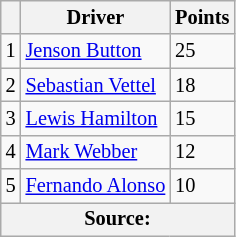<table class="wikitable" style="font-size: 85%;">
<tr>
<th></th>
<th>Driver</th>
<th>Points</th>
</tr>
<tr>
<td align="center">1</td>
<td> <a href='#'>Jenson Button</a></td>
<td>25</td>
</tr>
<tr>
<td align="center">2</td>
<td> <a href='#'>Sebastian Vettel</a></td>
<td>18</td>
</tr>
<tr>
<td align="center">3</td>
<td> <a href='#'>Lewis Hamilton</a></td>
<td>15</td>
</tr>
<tr>
<td align="center">4</td>
<td> <a href='#'>Mark Webber</a></td>
<td>12</td>
</tr>
<tr>
<td align="center">5</td>
<td> <a href='#'>Fernando Alonso</a></td>
<td>10</td>
</tr>
<tr>
<th colspan=3>Source:</th>
</tr>
</table>
